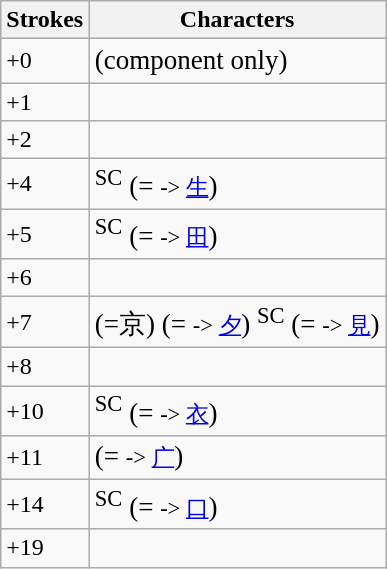<table class="wikitable">
<tr>
<th>Strokes</th>
<th>Characters</th>
</tr>
<tr --->
<td>+0</td>
<td style="font-size: large;"> (component only)</td>
</tr>
<tr --->
<td>+1</td>
<td style="font-size: large;"></td>
</tr>
<tr --->
<td>+2</td>
<td style="font-size: large;">   </td>
</tr>
<tr --->
<td>+4</td>
<td style="font-size: large;">   <sup>SC</sup> (= <small>-> <a href='#'>生</a></small>)</td>
</tr>
<tr --->
<td>+5</td>
<td style="font-size: large;"> <sup>SC</sup> (= <small>-> <a href='#'>田</a></small>) </td>
</tr>
<tr --->
<td>+6</td>
<td style="font-size: large;"> </td>
</tr>
<tr --->
<td>+7</td>
<td style="font-size: large;">    (=京)  (= <small>-> <a href='#'>夕</a></small>) <sup>SC</sup> (= <small>-> <a href='#'>見</a></small>)</td>
</tr>
<tr --->
<td>+8</td>
<td style="font-size: large;"></td>
</tr>
<tr --->
<td>+10</td>
<td style="font-size: large;"> <sup>SC</sup> (= <small>-> <a href='#'>衣</a></small>)</td>
</tr>
<tr --->
<td>+11</td>
<td style="font-size: large;">  (= <small>-> <a href='#'>广</a></small>)</td>
</tr>
<tr --->
<td>+14</td>
<td style="font-size: large;"><sup>SC</sup> (= <small>-> <a href='#'>口</a></small>)</td>
</tr>
<tr --->
<td>+19</td>
<td style="font-size: large;"></td>
</tr>
</table>
